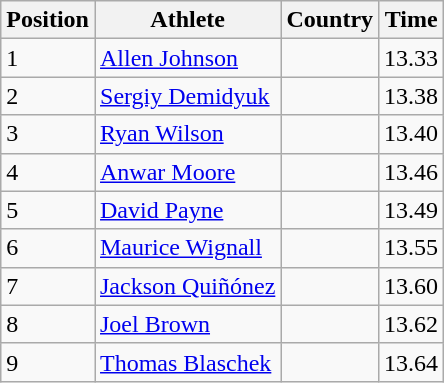<table class="wikitable">
<tr>
<th>Position</th>
<th>Athlete</th>
<th>Country</th>
<th>Time</th>
</tr>
<tr>
<td>1</td>
<td><a href='#'>Allen Johnson</a></td>
<td></td>
<td>13.33</td>
</tr>
<tr>
<td>2</td>
<td><a href='#'>Sergiy Demidyuk</a></td>
<td></td>
<td>13.38</td>
</tr>
<tr>
<td>3</td>
<td><a href='#'>Ryan Wilson</a></td>
<td></td>
<td>13.40</td>
</tr>
<tr>
<td>4</td>
<td><a href='#'>Anwar Moore</a></td>
<td></td>
<td>13.46</td>
</tr>
<tr>
<td>5</td>
<td><a href='#'>David Payne</a></td>
<td></td>
<td>13.49</td>
</tr>
<tr>
<td>6</td>
<td><a href='#'>Maurice Wignall</a></td>
<td></td>
<td>13.55</td>
</tr>
<tr>
<td>7</td>
<td><a href='#'>Jackson Quiñónez</a></td>
<td></td>
<td>13.60</td>
</tr>
<tr>
<td>8</td>
<td><a href='#'>Joel Brown</a></td>
<td></td>
<td>13.62</td>
</tr>
<tr>
<td>9</td>
<td><a href='#'>Thomas Blaschek</a></td>
<td></td>
<td>13.64</td>
</tr>
</table>
